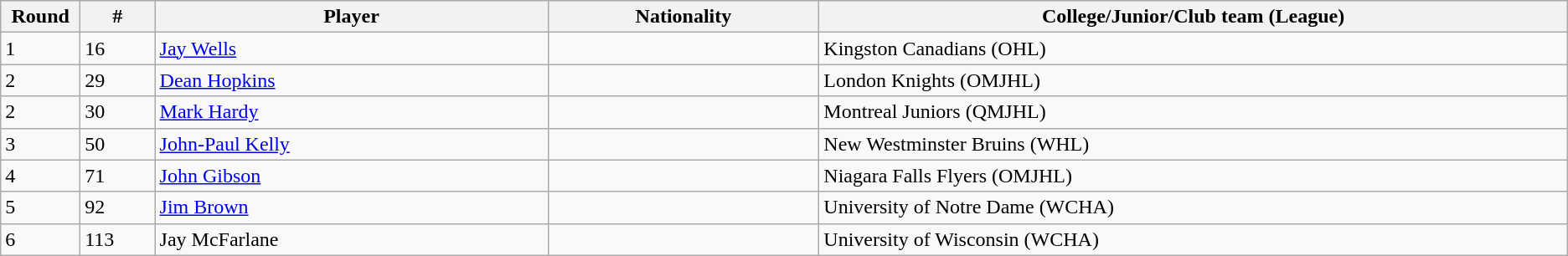<table class="wikitable">
<tr align="center">
<th bgcolor="#DDDDFF" width="4.0%">Round</th>
<th bgcolor="#DDDDFF" width="4.0%">#</th>
<th bgcolor="#DDDDFF" width="21.0%">Player</th>
<th bgcolor="#DDDDFF" width="14.5%">Nationality</th>
<th bgcolor="#DDDDFF" width="40.0%">College/Junior/Club team (League)</th>
</tr>
<tr>
<td>1</td>
<td>16</td>
<td><a href='#'>Jay Wells</a></td>
<td></td>
<td>Kingston Canadians (OHL)</td>
</tr>
<tr>
<td>2</td>
<td>29</td>
<td><a href='#'>Dean Hopkins</a></td>
<td></td>
<td>London Knights (OMJHL)</td>
</tr>
<tr>
<td>2</td>
<td>30</td>
<td><a href='#'>Mark Hardy</a></td>
<td></td>
<td>Montreal Juniors (QMJHL)</td>
</tr>
<tr>
<td>3</td>
<td>50</td>
<td><a href='#'>John-Paul Kelly</a></td>
<td></td>
<td>New Westminster Bruins (WHL)</td>
</tr>
<tr>
<td>4</td>
<td>71</td>
<td><a href='#'>John Gibson</a></td>
<td></td>
<td>Niagara Falls Flyers (OMJHL)</td>
</tr>
<tr>
<td>5</td>
<td>92</td>
<td><a href='#'>Jim Brown</a></td>
<td></td>
<td>University of Notre Dame (WCHA)</td>
</tr>
<tr>
<td>6</td>
<td>113</td>
<td>Jay McFarlane</td>
<td></td>
<td>University of Wisconsin (WCHA)</td>
</tr>
</table>
